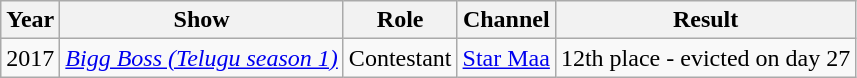<table class="wikitable sortable">
<tr>
<th>Year</th>
<th>Show</th>
<th>Role</th>
<th>Channel</th>
<th>Result</th>
</tr>
<tr>
<td>2017</td>
<td><em><a href='#'>Bigg Boss (Telugu season 1)</a></em></td>
<td>Contestant</td>
<td><a href='#'>Star Maa</a></td>
<td>12th place - evicted on day 27</td>
</tr>
</table>
